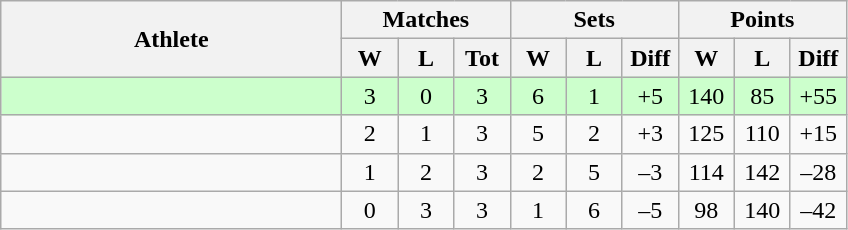<table class=wikitable style="text-align:center">
<tr>
<th rowspan=2 width=220>Athlete</th>
<th colspan=3 width=90>Matches</th>
<th colspan=3 width=90>Sets</th>
<th colspan=3 width=90>Points</th>
</tr>
<tr>
<th width=30>W</th>
<th width=30>L</th>
<th width=30>Tot</th>
<th width=30>W</th>
<th width=30>L</th>
<th width=30>Diff</th>
<th width=30>W</th>
<th width=30>L</th>
<th width=30>Diff</th>
</tr>
<tr bgcolor=ccffcc>
<td style="text-align:left"></td>
<td>3</td>
<td>0</td>
<td>3</td>
<td>6</td>
<td>1</td>
<td>+5</td>
<td>140</td>
<td>85</td>
<td>+55</td>
</tr>
<tr>
<td style="text-align:left"></td>
<td>2</td>
<td>1</td>
<td>3</td>
<td>5</td>
<td>2</td>
<td>+3</td>
<td>125</td>
<td>110</td>
<td>+15</td>
</tr>
<tr>
<td style="text-align:left"></td>
<td>1</td>
<td>2</td>
<td>3</td>
<td>2</td>
<td>5</td>
<td>–3</td>
<td>114</td>
<td>142</td>
<td>–28</td>
</tr>
<tr>
<td style="text-align:left"></td>
<td>0</td>
<td>3</td>
<td>3</td>
<td>1</td>
<td>6</td>
<td>–5</td>
<td>98</td>
<td>140</td>
<td>–42</td>
</tr>
</table>
